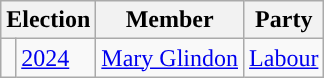<table class="wikitable">
<tr>
<th colspan="2">Election</th>
<th>Member</th>
<th>Party</th>
</tr>
<tr>
<td style="color:inherit;background-color: "></td>
<td><a href='#'>2024</a></td>
<td><a href='#'>Mary Glindon</a></td>
<td><a href='#'>Labour</a></td>
</tr>
</table>
